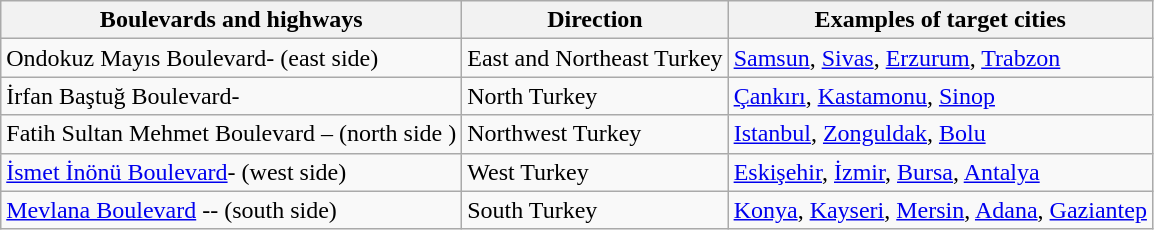<table class="wikitable sortable">
<tr>
<th>Boulevards and highways</th>
<th>Direction</th>
<th>Examples of target cities</th>
</tr>
<tr>
<td>Ondokuz Mayıs Boulevard- (east side)</td>
<td>East and Northeast  Turkey</td>
<td><a href='#'>Samsun</a>, <a href='#'>Sivas</a>, <a href='#'>Erzurum</a>, <a href='#'>Trabzon</a></td>
</tr>
<tr>
<td>İrfan Baştuğ Boulevard-</td>
<td>North Turkey</td>
<td><a href='#'>Çankırı</a>, <a href='#'>Kastamonu</a>, <a href='#'>Sinop</a></td>
</tr>
<tr>
<td>Fatih Sultan Mehmet Boulevard –  (north side )</td>
<td>Northwest Turkey</td>
<td><a href='#'>Istanbul</a>, <a href='#'>Zonguldak</a>, <a href='#'>Bolu</a></td>
</tr>
<tr>
<td><a href='#'>İsmet İnönü Boulevard</a>-  (west side)</td>
<td>West Turkey</td>
<td><a href='#'>Eskişehir</a>, <a href='#'>İzmir</a>, <a href='#'>Bursa</a>, <a href='#'>Antalya</a></td>
</tr>
<tr>
<td><a href='#'>Mevlana Boulevard</a> -- (south side)</td>
<td>South Turkey</td>
<td><a href='#'>Konya</a>, <a href='#'>Kayseri</a>, <a href='#'>Mersin</a>, <a href='#'>Adana</a>, <a href='#'>Gaziantep</a></td>
</tr>
</table>
